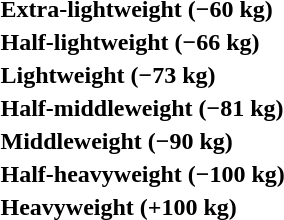<table>
<tr>
<th rowspan=2 style="text-align:left;">Extra-lightweight (−60 kg)</th>
<td rowspan=2></td>
<td rowspan=2></td>
<td></td>
</tr>
<tr>
<td></td>
</tr>
<tr>
<th rowspan=2 style="text-align:left;">Half-lightweight (−66 kg)</th>
<td rowspan=2></td>
<td rowspan=2></td>
<td></td>
</tr>
<tr>
<td></td>
</tr>
<tr>
<th rowspan=2 style="text-align:left;">Lightweight (−73 kg)</th>
<td rowspan=2></td>
<td rowspan=2></td>
<td></td>
</tr>
<tr>
<td></td>
</tr>
<tr>
<th rowspan=2 style="text-align:left;">Half-middleweight (−81 kg)</th>
<td rowspan=2></td>
<td rowspan=2></td>
<td></td>
</tr>
<tr>
<td></td>
</tr>
<tr>
<th rowspan=2 style="text-align:left;">Middleweight (−90 kg)</th>
<td rowspan=2></td>
<td rowspan=2></td>
<td></td>
</tr>
<tr>
<td></td>
</tr>
<tr>
<th rowspan=2 style="text-align:left;">Half-heavyweight (−100 kg)</th>
<td rowspan=2></td>
<td rowspan=2></td>
<td></td>
</tr>
<tr>
<td></td>
</tr>
<tr>
<th rowspan=2 style="text-align:left;">Heavyweight (+100 kg)</th>
<td rowspan=2></td>
<td rowspan=2></td>
<td></td>
</tr>
<tr>
<td></td>
</tr>
</table>
